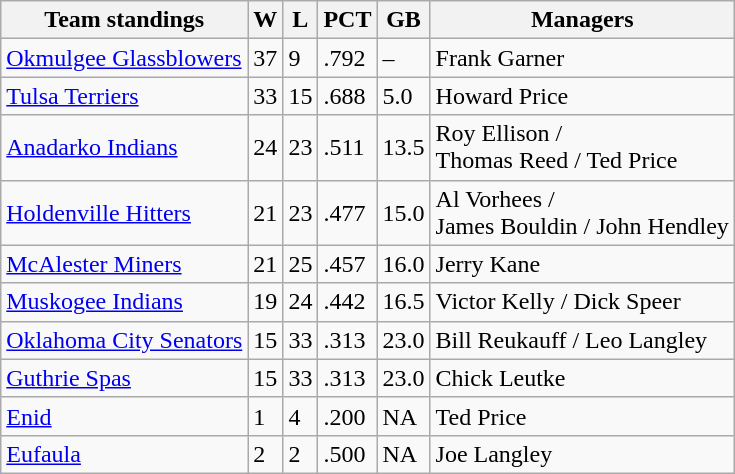<table class="wikitable">
<tr>
<th>Team standings</th>
<th>W</th>
<th>L</th>
<th>PCT</th>
<th>GB</th>
<th>Managers</th>
</tr>
<tr>
<td><a href='#'>Okmulgee Glassblowers</a></td>
<td>37</td>
<td>9</td>
<td>.792</td>
<td>–</td>
<td>Frank Garner</td>
</tr>
<tr>
<td><a href='#'>Tulsa Terriers</a></td>
<td>33</td>
<td>15</td>
<td>.688</td>
<td>5.0</td>
<td>Howard Price</td>
</tr>
<tr>
<td><a href='#'>Anadarko Indians</a></td>
<td>24</td>
<td>23</td>
<td>.511</td>
<td>13.5</td>
<td>Roy Ellison /<br>Thomas Reed / Ted Price</td>
</tr>
<tr>
<td><a href='#'>Holdenville Hitters</a></td>
<td>21</td>
<td>23</td>
<td>.477</td>
<td>15.0</td>
<td>Al Vorhees  /<br>James Bouldin / John Hendley</td>
</tr>
<tr>
<td><a href='#'>McAlester Miners</a></td>
<td>21</td>
<td>25</td>
<td>.457</td>
<td>16.0</td>
<td>Jerry Kane</td>
</tr>
<tr>
<td><a href='#'>Muskogee Indians</a></td>
<td>19</td>
<td>24</td>
<td>.442</td>
<td>16.5</td>
<td>Victor Kelly / Dick Speer</td>
</tr>
<tr>
<td><a href='#'>Oklahoma City Senators</a></td>
<td>15</td>
<td>33</td>
<td>.313</td>
<td>23.0</td>
<td>Bill Reukauff / Leo Langley</td>
</tr>
<tr>
<td><a href='#'>Guthrie Spas</a></td>
<td>15</td>
<td>33</td>
<td>.313</td>
<td>23.0</td>
<td>Chick Leutke</td>
</tr>
<tr>
<td><a href='#'>Enid</a></td>
<td>1</td>
<td>4</td>
<td>.200</td>
<td>NA</td>
<td>Ted Price</td>
</tr>
<tr>
<td><a href='#'>Eufaula</a></td>
<td>2</td>
<td>2</td>
<td>.500</td>
<td>NA</td>
<td>Joe Langley</td>
</tr>
</table>
